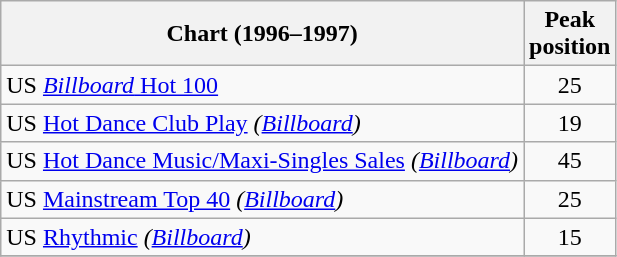<table class="wikitable sortable">
<tr>
<th>Chart (1996–1997)</th>
<th>Peak<br>position</th>
</tr>
<tr>
<td>US <a href='#'><em>Billboard</em> Hot 100</a></td>
<td align="center">25</td>
</tr>
<tr>
<td>US <a href='#'>Hot Dance Club Play</a> <em>(<a href='#'>Billboard</a>)</em></td>
<td align="center">19</td>
</tr>
<tr>
<td>US <a href='#'>Hot Dance Music/Maxi-Singles Sales</a> <em>(<a href='#'>Billboard</a>)</em></td>
<td align="center">45</td>
</tr>
<tr>
<td>US <a href='#'>Mainstream Top 40</a> <em>(<a href='#'>Billboard</a>)</em></td>
<td align="center">25</td>
</tr>
<tr>
<td>US <a href='#'>Rhythmic</a> <em>(<a href='#'>Billboard</a>)</em></td>
<td align="center">15</td>
</tr>
<tr>
</tr>
</table>
